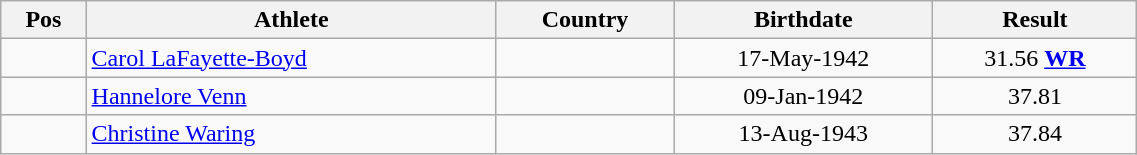<table class="wikitable"  style="text-align:center; width:60%;">
<tr>
<th>Pos</th>
<th>Athlete</th>
<th>Country</th>
<th>Birthdate</th>
<th>Result</th>
</tr>
<tr>
<td align=center></td>
<td align=left><a href='#'>Carol LaFayette-Boyd</a></td>
<td align=left></td>
<td>17-May-1942</td>
<td>31.56 <strong><a href='#'>WR</a></strong></td>
</tr>
<tr>
<td align=center></td>
<td align=left><a href='#'>Hannelore Venn</a></td>
<td align=left></td>
<td>09-Jan-1942</td>
<td>37.81</td>
</tr>
<tr>
<td align=center></td>
<td align=left><a href='#'>Christine Waring</a></td>
<td align=left></td>
<td>13-Aug-1943</td>
<td>37.84</td>
</tr>
</table>
